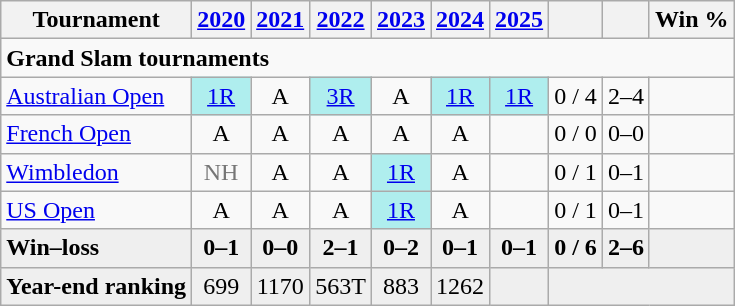<table class="wikitable nowrap" style=text-align:center>
<tr>
<th>Tournament</th>
<th><a href='#'>2020</a></th>
<th><a href='#'>2021</a></th>
<th><a href='#'>2022</a></th>
<th><a href='#'>2023</a></th>
<th><a href='#'>2024</a></th>
<th><a href='#'>2025</a></th>
<th></th>
<th></th>
<th>Win %</th>
</tr>
<tr>
<td colspan="10" align="left"><strong>Grand Slam tournaments</strong></td>
</tr>
<tr>
<td align=left><a href='#'>Australian Open</a></td>
<td bgcolor=afeeee><a href='#'>1R</a></td>
<td>A</td>
<td bgcolor=afeeee><a href='#'>3R</a></td>
<td>A</td>
<td bgcolor=afeeee><a href='#'>1R</a></td>
<td bgcolor=afeeee><a href='#'>1R</a></td>
<td>0 / 4</td>
<td>2–4</td>
<td></td>
</tr>
<tr>
<td align=left><a href='#'>French Open</a></td>
<td>A</td>
<td>A</td>
<td>A</td>
<td>A</td>
<td>A</td>
<td></td>
<td>0 / 0</td>
<td>0–0</td>
<td></td>
</tr>
<tr>
<td align=left><a href='#'>Wimbledon</a></td>
<td style=color:#767676>NH</td>
<td>A</td>
<td>A</td>
<td bgcolor=afeeee><a href='#'>1R</a></td>
<td>A</td>
<td></td>
<td>0 / 1</td>
<td>0–1</td>
<td></td>
</tr>
<tr>
<td align=left><a href='#'>US Open</a></td>
<td>A</td>
<td>A</td>
<td>A</td>
<td bgcolor=afeeee><a href='#'>1R</a></td>
<td>A</td>
<td></td>
<td>0 / 1</td>
<td>0–1</td>
<td></td>
</tr>
<tr style=font-weight:bold;background:#efefef>
<td style=text-align:left>Win–loss</td>
<td>0–1</td>
<td>0–0</td>
<td>2–1</td>
<td>0–2</td>
<td>0–1</td>
<td>0–1</td>
<td>0 / 6</td>
<td>2–6</td>
<td></td>
</tr>
<tr style=background:#efefef>
<td align=left><strong>Year-end ranking</strong></td>
<td>699</td>
<td>1170</td>
<td>563T</td>
<td>883</td>
<td>1262</td>
<td></td>
<td colspan="3"></td>
</tr>
</table>
